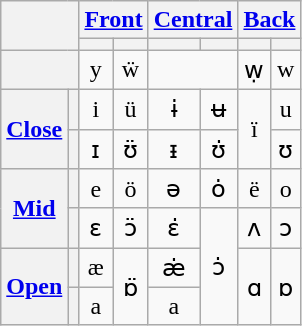<table class="wikitable Unicode" style="text-align:center">
<tr>
<th rowspan="2" colspan="2"> </th>
<th colspan="2"><a href='#'>Front</a></th>
<th colspan="2"><a href='#'>Central</a></th>
<th colspan="2"><a href='#'>Back</a></th>
</tr>
<tr>
<th></th>
<th></th>
<th></th>
<th></th>
<th></th>
<th></th>
</tr>
<tr align=center>
<th colspan=2></th>
<td>y</td>
<td>ẅ</td>
<td colspan="2"> </td>
<td>ẉ</td>
<td>w</td>
</tr>
<tr align=center>
<th rowspan="2"><a href='#'>Close</a></th>
<th></th>
<td>i</td>
<td>ü</td>
<td>ɨ</td>
<td>ʉ</td>
<td rowspan=2>ï</td>
<td>u</td>
</tr>
<tr>
<th></th>
<td>ɪ</td>
<td>ʊ̈</td>
<td>ᵻ</td>
<td>ʊ̇</td>
<td>ʊ</td>
</tr>
<tr>
<th rowspan="2"><a href='#'>Mid</a></th>
<th></th>
<td>e</td>
<td>ö</td>
<td>ə</td>
<td>ȯ</td>
<td>ë</td>
<td>o</td>
</tr>
<tr>
<th></th>
<td>ɛ</td>
<td>ɔ̈</td>
<td>ɛ̇</td>
<td rowspan=3>ɔ̇</td>
<td>ʌ</td>
<td>ɔ</td>
</tr>
<tr>
<th rowspan="2"><a href='#'>Open</a></th>
<th></th>
<td>æ</td>
<td rowspan="2">ɒ̈</td>
<td>æ̇</td>
<td rowspan="2">ɑ</td>
<td rowspan="2">ɒ</td>
</tr>
<tr>
<th></th>
<td>a</td>
<td>a</td>
</tr>
</table>
